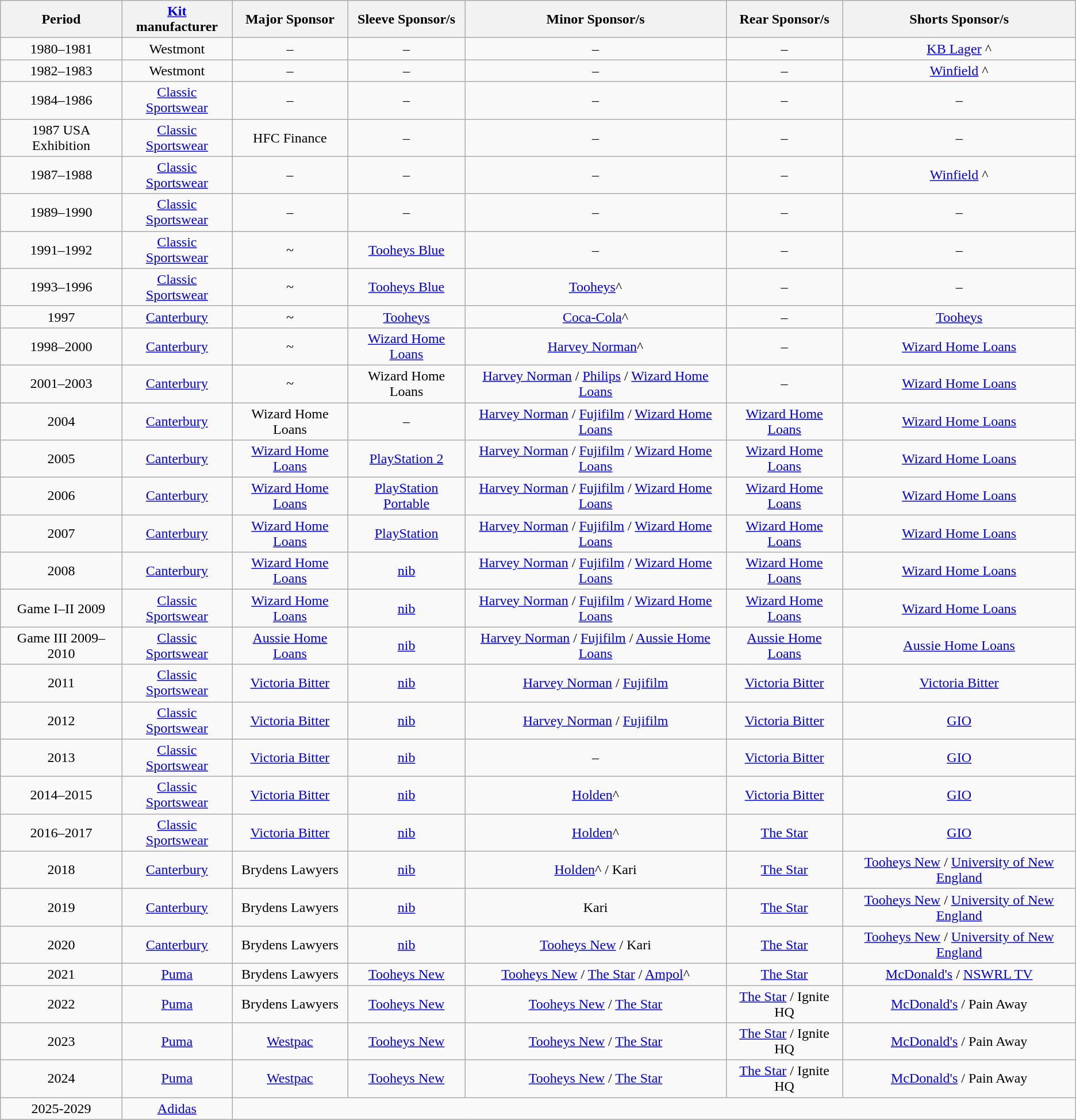<table class="wikitable sortable mw-collapsible" style="text-align: center">
<tr>
<th>Period</th>
<th><a href='#'>Kit</a> manufacturer</th>
<th>Major Sponsor</th>
<th>Sleeve Sponsor/s</th>
<th>Minor Sponsor/s</th>
<th>Rear Sponsor/s</th>
<th>Shorts Sponsor/s</th>
</tr>
<tr>
<td>1980–1981</td>
<td>Westmont</td>
<td>–</td>
<td>–</td>
<td>–</td>
<td>–</td>
<td><a href='#'>KB Lager</a> ^</td>
</tr>
<tr>
<td>1982–1983</td>
<td>Westmont</td>
<td>–</td>
<td>–</td>
<td>–</td>
<td>–</td>
<td><a href='#'>Winfield</a> ^</td>
</tr>
<tr>
<td>1984–1986</td>
<td><a href='#'>Classic Sportswear</a></td>
<td>–</td>
<td>–</td>
<td>–</td>
<td>–</td>
<td>–</td>
</tr>
<tr>
<td>1987 USA Exhibition</td>
<td><a href='#'>Classic Sportswear</a></td>
<td>HFC Finance</td>
<td>–</td>
<td>–</td>
<td>–</td>
<td>–</td>
</tr>
<tr>
<td>1987–1988</td>
<td><a href='#'>Classic Sportswear</a></td>
<td>–</td>
<td>–</td>
<td>–</td>
<td>–</td>
<td><a href='#'>Winfield</a> ^</td>
</tr>
<tr>
<td>1989–1990</td>
<td><a href='#'>Classic Sportswear</a></td>
<td>–</td>
<td>–</td>
<td>–</td>
<td>–</td>
<td>–</td>
</tr>
<tr>
<td>1991–1992</td>
<td><a href='#'>Classic Sportswear</a></td>
<td>~</td>
<td><a href='#'>Tooheys Blue</a></td>
<td>–</td>
<td>–</td>
<td>–</td>
</tr>
<tr>
<td>1993–1996</td>
<td><a href='#'>Classic Sportswear</a></td>
<td>~</td>
<td><a href='#'>Tooheys Blue</a></td>
<td><a href='#'>Tooheys</a>^</td>
<td>–</td>
<td>–</td>
</tr>
<tr>
<td>1997</td>
<td><a href='#'>Canterbury</a></td>
<td>~</td>
<td><a href='#'>Tooheys</a></td>
<td><a href='#'>Coca-Cola</a>^</td>
<td>–</td>
<td><a href='#'>Tooheys</a></td>
</tr>
<tr>
<td>1998–2000</td>
<td><a href='#'>Canterbury</a></td>
<td>~</td>
<td><a href='#'>Wizard Home Loans</a></td>
<td><a href='#'>Harvey Norman</a>^</td>
<td>–</td>
<td><a href='#'>Wizard Home Loans</a></td>
</tr>
<tr>
<td>2001–2003</td>
<td><a href='#'>Canterbury</a></td>
<td>~</td>
<td>Wizard Home Loans</td>
<td><a href='#'>Harvey Norman</a> / <a href='#'>Philips</a> / <a href='#'>Wizard Home Loans</a></td>
<td>–</td>
<td><a href='#'>Wizard Home Loans</a></td>
</tr>
<tr>
<td>2004</td>
<td><a href='#'>Canterbury</a></td>
<td>Wizard Home Loans</td>
<td>–</td>
<td><a href='#'>Harvey Norman</a> / <a href='#'>Fujifilm</a> / <a href='#'>Wizard Home Loans</a></td>
<td><a href='#'>Wizard Home Loans</a></td>
<td><a href='#'>Wizard Home Loans</a></td>
</tr>
<tr>
<td>2005</td>
<td><a href='#'>Canterbury</a></td>
<td><a href='#'>Wizard Home Loans</a></td>
<td><a href='#'>PlayStation 2</a></td>
<td><a href='#'>Harvey Norman</a> / <a href='#'>Fujifilm</a> / <a href='#'>Wizard Home Loans</a></td>
<td><a href='#'>Wizard Home Loans</a></td>
<td><a href='#'>Wizard Home Loans</a></td>
</tr>
<tr>
<td>2006</td>
<td><a href='#'>Canterbury</a></td>
<td><a href='#'>Wizard Home Loans</a></td>
<td><a href='#'>PlayStation Portable</a></td>
<td><a href='#'>Harvey Norman</a> / <a href='#'>Fujifilm</a> / <a href='#'>Wizard Home Loans</a></td>
<td><a href='#'>Wizard Home Loans</a></td>
<td><a href='#'>Wizard Home Loans</a></td>
</tr>
<tr>
<td>2007</td>
<td><a href='#'>Canterbury</a></td>
<td><a href='#'>Wizard Home Loans</a></td>
<td><a href='#'>PlayStation</a></td>
<td><a href='#'>Harvey Norman</a> / <a href='#'>Fujifilm</a> / <a href='#'>Wizard Home Loans</a></td>
<td><a href='#'>Wizard Home Loans</a></td>
<td><a href='#'>Wizard Home Loans</a></td>
</tr>
<tr>
<td>2008</td>
<td><a href='#'>Canterbury</a></td>
<td><a href='#'>Wizard Home Loans</a></td>
<td><a href='#'>nib</a></td>
<td><a href='#'>Harvey Norman</a> / <a href='#'>Fujifilm</a> / <a href='#'>Wizard Home Loans</a></td>
<td><a href='#'>Wizard Home Loans</a></td>
<td><a href='#'>Wizard Home Loans</a></td>
</tr>
<tr>
<td>Game I–II 2009</td>
<td><a href='#'>Classic Sportswear</a></td>
<td><a href='#'>Wizard Home Loans</a></td>
<td><a href='#'>nib</a></td>
<td><a href='#'>Harvey Norman</a> / <a href='#'>Fujifilm</a> / <a href='#'>Wizard Home Loans</a></td>
<td><a href='#'>Wizard Home Loans</a></td>
<td><a href='#'>Wizard Home Loans</a></td>
</tr>
<tr>
<td>Game III 2009–2010</td>
<td><a href='#'>Classic Sportswear</a></td>
<td><a href='#'>Aussie Home Loans</a></td>
<td><a href='#'>nib</a></td>
<td><a href='#'>Harvey Norman</a> / <a href='#'>Fujifilm</a> / <a href='#'>Aussie Home Loans</a></td>
<td><a href='#'>Aussie Home Loans</a></td>
<td><a href='#'>Aussie Home Loans</a></td>
</tr>
<tr>
<td>2011</td>
<td><a href='#'>Classic Sportswear</a></td>
<td><a href='#'>Victoria Bitter</a></td>
<td><a href='#'>nib</a></td>
<td><a href='#'>Harvey Norman</a> / <a href='#'>Fujifilm</a></td>
<td><a href='#'>Victoria Bitter</a></td>
<td><a href='#'>Victoria Bitter</a></td>
</tr>
<tr>
<td>2012</td>
<td><a href='#'>Classic Sportswear</a></td>
<td><a href='#'>Victoria Bitter</a></td>
<td><a href='#'>nib</a></td>
<td><a href='#'>Harvey Norman</a> / <a href='#'>Fujifilm</a></td>
<td><a href='#'>Victoria Bitter</a></td>
<td><a href='#'>GIO</a></td>
</tr>
<tr>
<td>2013</td>
<td><a href='#'>Classic Sportswear</a></td>
<td><a href='#'>Victoria Bitter</a></td>
<td><a href='#'>nib</a></td>
<td>–</td>
<td><a href='#'>Victoria Bitter</a></td>
<td><a href='#'>GIO</a></td>
</tr>
<tr>
<td>2014–2015</td>
<td><a href='#'>Classic Sportswear</a></td>
<td><a href='#'>Victoria Bitter</a></td>
<td><a href='#'>nib</a></td>
<td><a href='#'>Holden</a>^</td>
<td><a href='#'>Victoria Bitter</a></td>
<td><a href='#'>GIO</a></td>
</tr>
<tr>
<td>2016–2017</td>
<td><a href='#'>Classic Sportswear</a></td>
<td><a href='#'>Victoria Bitter</a></td>
<td><a href='#'>nib</a></td>
<td><a href='#'>Holden</a>^</td>
<td><a href='#'>The Star</a></td>
<td><a href='#'>GIO</a></td>
</tr>
<tr>
<td>2018</td>
<td><a href='#'>Canterbury</a></td>
<td>Brydens Lawyers</td>
<td><a href='#'>nib</a></td>
<td><a href='#'>Holden</a>^ / Kari</td>
<td><a href='#'>The Star</a></td>
<td><a href='#'>Tooheys New</a> / <a href='#'>University of New England</a></td>
</tr>
<tr>
<td>2019</td>
<td><a href='#'>Canterbury</a></td>
<td>Brydens Lawyers</td>
<td><a href='#'>nib</a></td>
<td>Kari</td>
<td><a href='#'>The Star</a></td>
<td><a href='#'>Tooheys New</a> / <a href='#'>University of New England</a></td>
</tr>
<tr>
<td>2020</td>
<td><a href='#'>Canterbury</a></td>
<td>Brydens Lawyers</td>
<td><a href='#'>nib</a></td>
<td><a href='#'>Tooheys New</a> / Kari</td>
<td><a href='#'>The Star</a></td>
<td><a href='#'>Tooheys New</a> / <a href='#'>University of New England</a></td>
</tr>
<tr>
<td>2021</td>
<td><a href='#'>Puma</a></td>
<td>Brydens Lawyers</td>
<td><a href='#'>Tooheys New</a></td>
<td><a href='#'>Tooheys New</a> / <a href='#'>The Star</a> / <a href='#'>Ampol</a>^</td>
<td><a href='#'>The Star</a></td>
<td><a href='#'>McDonald's</a> / <a href='#'>NSWRL TV</a></td>
</tr>
<tr>
<td>2022</td>
<td><a href='#'>Puma</a></td>
<td>Brydens Lawyers</td>
<td><a href='#'>Tooheys New</a></td>
<td><a href='#'>Tooheys New</a> / <a href='#'>The Star</a></td>
<td><a href='#'>The Star</a> / Ignite HQ</td>
<td><a href='#'>McDonald's</a> / Pain Away</td>
</tr>
<tr>
<td>2023</td>
<td><a href='#'>Puma</a></td>
<td><a href='#'>Westpac</a></td>
<td><a href='#'>Tooheys New</a></td>
<td><a href='#'>Tooheys New</a> / <a href='#'>The Star</a></td>
<td><a href='#'>The Star</a> / Ignite HQ</td>
<td><a href='#'>McDonald's</a> / Pain Away</td>
</tr>
<tr>
<td>2024</td>
<td><a href='#'>Puma</a></td>
<td><a href='#'>Westpac</a></td>
<td><a href='#'>Tooheys New</a></td>
<td><a href='#'>Tooheys New</a> / <a href='#'>The Star</a></td>
<td><a href='#'>The Star</a> / Ignite HQ</td>
<td><a href='#'>McDonald's</a> / Pain Away</td>
</tr>
<tr>
<td>2025-2029</td>
<td><a href='#'>Adidas</a></td>
</tr>
</table>
